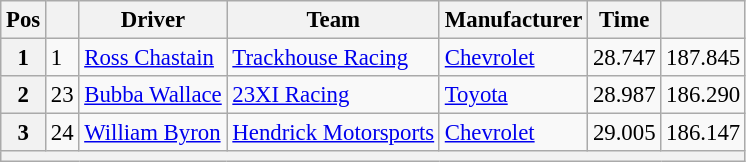<table class="wikitable" style="font-size:95%">
<tr>
<th>Pos</th>
<th></th>
<th>Driver</th>
<th>Team</th>
<th>Manufacturer</th>
<th>Time</th>
<th></th>
</tr>
<tr>
<th>1</th>
<td>1</td>
<td><a href='#'>Ross Chastain</a></td>
<td><a href='#'>Trackhouse Racing</a></td>
<td><a href='#'>Chevrolet</a></td>
<td>28.747</td>
<td>187.845</td>
</tr>
<tr>
<th>2</th>
<td>23</td>
<td><a href='#'>Bubba Wallace</a></td>
<td><a href='#'>23XI Racing</a></td>
<td><a href='#'>Toyota</a></td>
<td>28.987</td>
<td>186.290</td>
</tr>
<tr>
<th>3</th>
<td>24</td>
<td><a href='#'>William Byron</a></td>
<td><a href='#'>Hendrick Motorsports</a></td>
<td><a href='#'>Chevrolet</a></td>
<td>29.005</td>
<td>186.147</td>
</tr>
<tr>
<th colspan="7"></th>
</tr>
</table>
